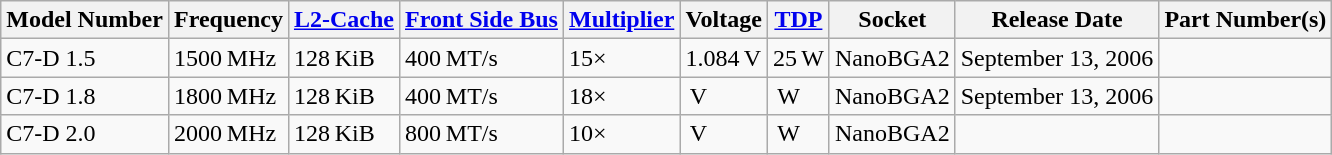<table class="wikitable">
<tr>
<th>Model Number</th>
<th>Frequency</th>
<th><a href='#'>L2-Cache</a></th>
<th><a href='#'>Front Side Bus</a></th>
<th><a href='#'>Multiplier</a></th>
<th>Voltage</th>
<th><a href='#'>TDP</a></th>
<th>Socket</th>
<th>Release Date</th>
<th>Part Number(s)</th>
</tr>
<tr>
<td>C7-D 1.5</td>
<td>1500 MHz</td>
<td>128 KiB</td>
<td>400 MT/s</td>
<td>15×</td>
<td>1.084 V</td>
<td>25 W</td>
<td>NanoBGA2</td>
<td>September 13, 2006</td>
<td></td>
</tr>
<tr>
<td>C7-D 1.8</td>
<td>1800 MHz</td>
<td>128 KiB</td>
<td>400 MT/s</td>
<td>18×</td>
<td> V</td>
<td> W</td>
<td>NanoBGA2</td>
<td>September 13, 2006</td>
<td></td>
</tr>
<tr>
<td>C7-D 2.0</td>
<td>2000 MHz</td>
<td>128 KiB</td>
<td>800 MT/s</td>
<td>10×</td>
<td> V</td>
<td> W</td>
<td>NanoBGA2</td>
<td></td>
<td></td>
</tr>
</table>
